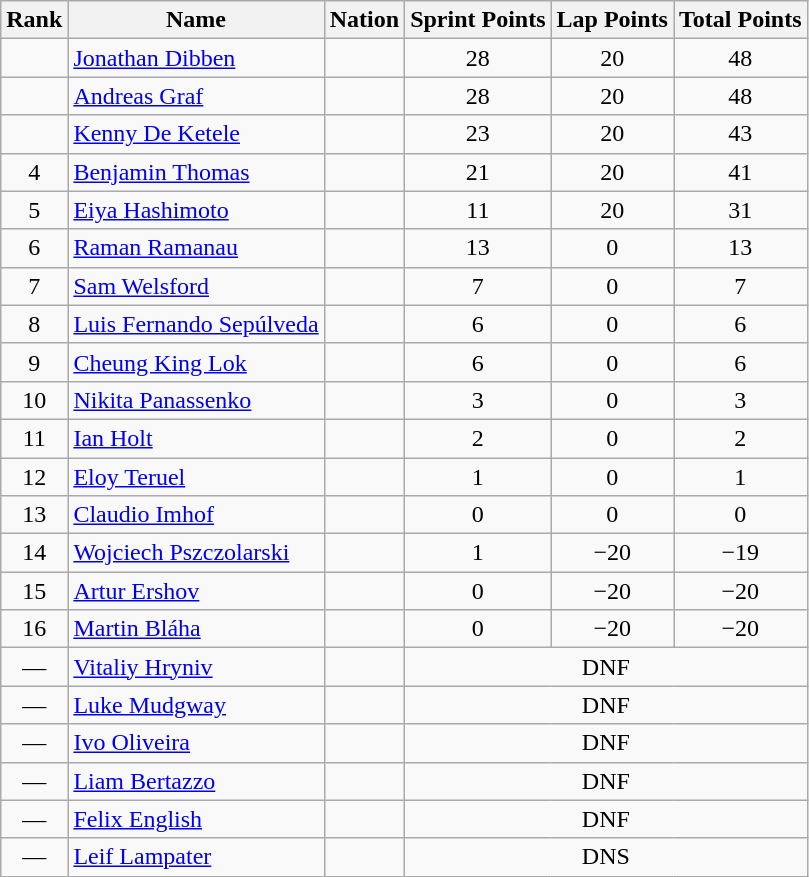<table class="wikitable sortable" style="text-align:center">
<tr>
<th>Rank</th>
<th>Name</th>
<th>Nation</th>
<th>Sprint Points</th>
<th>Lap Points</th>
<th>Total Points</th>
</tr>
<tr>
<td></td>
<td align=left><a href='#'>Jonathan Dibben</a></td>
<td align=left></td>
<td>28</td>
<td>20</td>
<td>48</td>
</tr>
<tr>
<td></td>
<td align=left><a href='#'>Andreas Graf</a></td>
<td align=left></td>
<td>28</td>
<td>20</td>
<td>48</td>
</tr>
<tr>
<td></td>
<td align=left><a href='#'>Kenny De Ketele</a></td>
<td align=left></td>
<td>23</td>
<td>20</td>
<td>43</td>
</tr>
<tr>
<td>4</td>
<td align=left><a href='#'>Benjamin Thomas</a></td>
<td align=left></td>
<td>21</td>
<td>20</td>
<td>41</td>
</tr>
<tr>
<td>5</td>
<td align=left><a href='#'>Eiya Hashimoto</a></td>
<td align=left></td>
<td>11</td>
<td>20</td>
<td>31</td>
</tr>
<tr>
<td>6</td>
<td align=left><a href='#'>Raman Ramanau</a></td>
<td align=left></td>
<td>13</td>
<td>0</td>
<td>13</td>
</tr>
<tr>
<td>7</td>
<td align=left><a href='#'>Sam Welsford</a></td>
<td align=left></td>
<td>7</td>
<td>0</td>
<td>7</td>
</tr>
<tr>
<td>8</td>
<td align=left><a href='#'>Luis Fernando Sepúlveda</a></td>
<td align=left></td>
<td>6</td>
<td>0</td>
<td>6</td>
</tr>
<tr>
<td>9</td>
<td align=left><a href='#'>Cheung King Lok</a></td>
<td align=left></td>
<td>6</td>
<td>0</td>
<td>6</td>
</tr>
<tr>
<td>10</td>
<td align=left><a href='#'>Nikita Panassenko</a></td>
<td align=left></td>
<td>3</td>
<td>0</td>
<td>3</td>
</tr>
<tr>
<td>11</td>
<td align=left><a href='#'>Ian Holt</a></td>
<td align=left></td>
<td>2</td>
<td>0</td>
<td>2</td>
</tr>
<tr>
<td>12</td>
<td align=left><a href='#'>Eloy Teruel</a></td>
<td align=left></td>
<td>1</td>
<td>0</td>
<td>1</td>
</tr>
<tr>
<td>13</td>
<td align=left><a href='#'>Claudio Imhof</a></td>
<td align=left></td>
<td>0</td>
<td>0</td>
<td>0</td>
</tr>
<tr>
<td>14</td>
<td align=left><a href='#'>Wojciech Pszczolarski</a></td>
<td align=left></td>
<td>1</td>
<td>−20</td>
<td>−19</td>
</tr>
<tr>
<td>15</td>
<td align=left><a href='#'>Artur Ershov</a></td>
<td align=left></td>
<td>0</td>
<td>−20</td>
<td>−20</td>
</tr>
<tr>
<td>16</td>
<td align=left><a href='#'>Martin Bláha</a></td>
<td align=left></td>
<td>0</td>
<td>−20</td>
<td>−20</td>
</tr>
<tr>
<td>—</td>
<td align=left><a href='#'>Vitaliy Hryniv</a></td>
<td align=left></td>
<td colspan=3>DNF</td>
</tr>
<tr>
<td>—</td>
<td align=left><a href='#'>Luke Mudgway</a></td>
<td align=left></td>
<td colspan=3>DNF</td>
</tr>
<tr>
<td>—</td>
<td align=left><a href='#'>Ivo Oliveira</a></td>
<td align=left></td>
<td colspan=3>DNF</td>
</tr>
<tr>
<td>—</td>
<td align=left><a href='#'>Liam Bertazzo</a></td>
<td align=left></td>
<td colspan=3>DNF</td>
</tr>
<tr>
<td>—</td>
<td align=left><a href='#'>Felix English</a></td>
<td align=left></td>
<td colspan=3>DNF</td>
</tr>
<tr>
<td>—</td>
<td align=left><a href='#'>Leif Lampater</a></td>
<td align=left></td>
<td colspan=3>DNS</td>
</tr>
</table>
